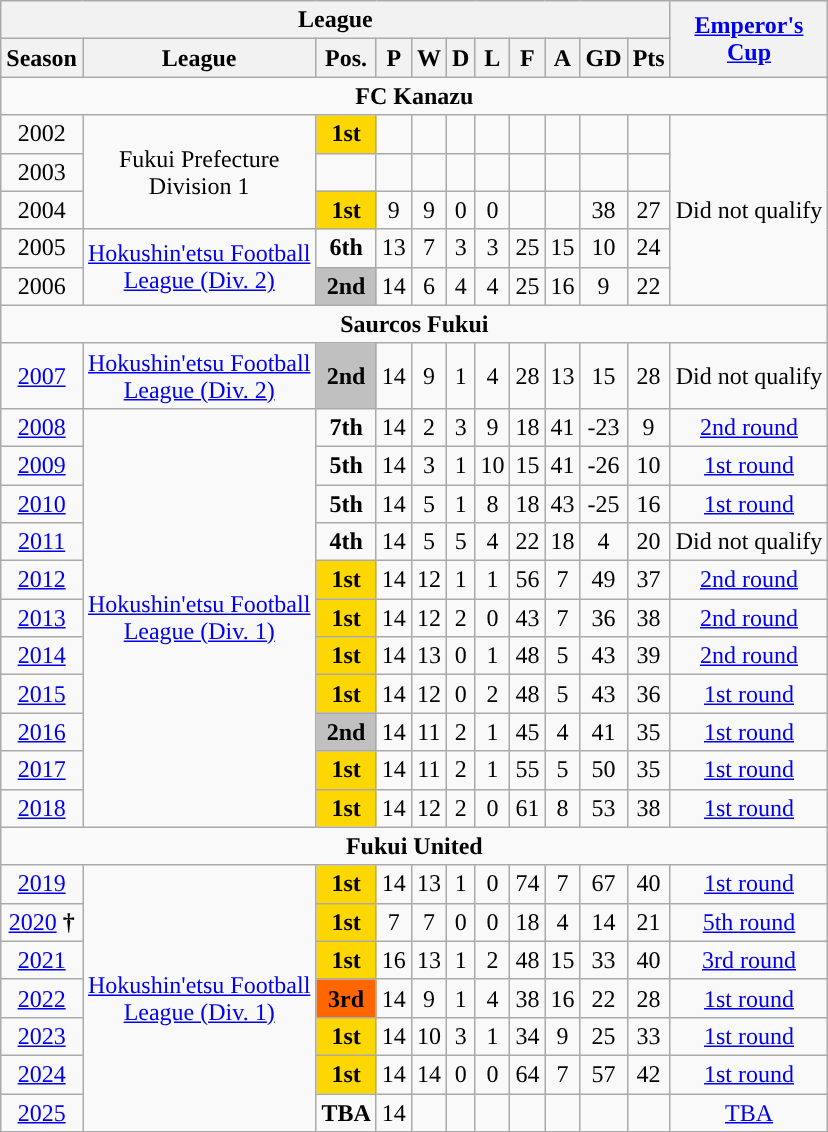<table class="wikitable" style="text-align:center;">
<tr>
<th colspan="11">League</th>
<th rowspan="2"><a href='#'>Emperor's<br>Cup</a></th>
</tr>
<tr>
<th>Season</th>
<th>League</th>
<th>Pos.</th>
<th>P</th>
<th>W</th>
<th>D</th>
<th>L</th>
<th>F</th>
<th>A</th>
<th>GD</th>
<th>Pts</th>
</tr>
<tr>
<td colspan="12"><strong>FC Kanazu</strong></td>
</tr>
<tr>
<td>2002</td>
<td rowspan="3">Fukui Prefecture <br> Division 1</td>
<td bgcolor=gold><strong>1st</strong></td>
<td></td>
<td></td>
<td></td>
<td></td>
<td></td>
<td></td>
<td></td>
<td></td>
<td rowspan="5">Did not qualify</td>
</tr>
<tr>
<td>2003</td>
<td></td>
<td></td>
<td></td>
<td></td>
<td></td>
<td></td>
<td></td>
<td></td>
<td></td>
</tr>
<tr>
<td>2004</td>
<td bgcolor=gold><strong>1st</strong></td>
<td>9</td>
<td>9</td>
<td>0</td>
<td>0</td>
<td></td>
<td></td>
<td>38</td>
<td>27</td>
</tr>
<tr>
<td>2005</td>
<td rowspan="2"><a href='#'>Hokushin'etsu Football<br> League (Div. 2)</a></td>
<td><strong>6th</strong></td>
<td>13</td>
<td>7</td>
<td>3</td>
<td>3</td>
<td>25</td>
<td>15</td>
<td>10</td>
<td>24</td>
</tr>
<tr>
<td>2006</td>
<td bgcolor=silver><strong>2nd</strong></td>
<td>14</td>
<td>6</td>
<td>4</td>
<td>4</td>
<td>25</td>
<td>16</td>
<td>9</td>
<td>22</td>
</tr>
<tr>
<td colspan="12"><strong>Saurcos Fukui</strong></td>
</tr>
<tr>
<td><a href='#'>2007</a></td>
<td><a href='#'>Hokushin'etsu Football<br> League (Div. 2)</a></td>
<td bgcolor=silver><strong>2nd</strong></td>
<td>14</td>
<td>9</td>
<td>1</td>
<td>4</td>
<td>28</td>
<td>13</td>
<td>15</td>
<td>28</td>
<td>Did not qualify</td>
</tr>
<tr>
<td><a href='#'>2008</a></td>
<td rowspan="11"><a href='#'>Hokushin'etsu Football<br>League (Div. 1)</a></td>
<td><strong>7th</strong></td>
<td>14</td>
<td>2</td>
<td>3</td>
<td>9</td>
<td>18</td>
<td>41</td>
<td>-23</td>
<td>9</td>
<td><a href='#'>2nd round</a></td>
</tr>
<tr>
<td><a href='#'>2009</a></td>
<td><strong>5th</strong></td>
<td>14</td>
<td>3</td>
<td>1</td>
<td>10</td>
<td>15</td>
<td>41</td>
<td>-26</td>
<td>10</td>
<td><a href='#'>1st round</a></td>
</tr>
<tr>
<td><a href='#'>2010</a></td>
<td><strong>5th</strong></td>
<td>14</td>
<td>5</td>
<td>1</td>
<td>8</td>
<td>18</td>
<td>43</td>
<td>-25</td>
<td>16</td>
<td><a href='#'>1st round</a></td>
</tr>
<tr>
<td><a href='#'>2011</a></td>
<td><strong>4th</strong></td>
<td>14</td>
<td>5</td>
<td>5</td>
<td>4</td>
<td>22</td>
<td>18</td>
<td>4</td>
<td>20</td>
<td>Did not qualify</td>
</tr>
<tr>
<td><a href='#'>2012</a></td>
<td bgcolor=gold><strong>1st</strong></td>
<td>14</td>
<td>12</td>
<td>1</td>
<td>1</td>
<td>56</td>
<td>7</td>
<td>49</td>
<td>37</td>
<td><a href='#'>2nd round</a></td>
</tr>
<tr>
<td><a href='#'>2013</a></td>
<td bgcolor=gold><strong>1st</strong></td>
<td>14</td>
<td>12</td>
<td>2</td>
<td>0</td>
<td>43</td>
<td>7</td>
<td>36</td>
<td>38</td>
<td><a href='#'>2nd round</a></td>
</tr>
<tr>
<td><a href='#'>2014</a></td>
<td bgcolor=gold><strong>1st</strong></td>
<td>14</td>
<td>13</td>
<td>0</td>
<td>1</td>
<td>48</td>
<td>5</td>
<td>43</td>
<td>39</td>
<td><a href='#'>2nd round</a></td>
</tr>
<tr>
<td><a href='#'>2015</a></td>
<td bgcolor=gold><strong>1st</strong></td>
<td>14</td>
<td>12</td>
<td>0</td>
<td>2</td>
<td>48</td>
<td>5</td>
<td>43</td>
<td>36</td>
<td><a href='#'>1st round</a></td>
</tr>
<tr>
<td><a href='#'>2016</a></td>
<td bgcolor=silver><strong>2nd</strong></td>
<td>14</td>
<td>11</td>
<td>2</td>
<td>1</td>
<td>45</td>
<td>4</td>
<td>41</td>
<td>35</td>
<td><a href='#'>1st round</a></td>
</tr>
<tr>
<td><a href='#'>2017</a></td>
<td bgcolor=gold><strong>1st</strong></td>
<td>14</td>
<td>11</td>
<td>2</td>
<td>1</td>
<td>55</td>
<td>5</td>
<td>50</td>
<td>35</td>
<td><a href='#'>1st round</a></td>
</tr>
<tr>
<td><a href='#'>2018</a></td>
<td bgcolor=gold><strong>1st</strong></td>
<td>14</td>
<td>12</td>
<td>2</td>
<td>0</td>
<td>61</td>
<td>8</td>
<td>53</td>
<td>38</td>
<td><a href='#'>1st round</a></td>
</tr>
<tr>
<td colspan="12"><strong>Fukui United</strong></td>
</tr>
<tr>
<td><a href='#'>2019</a></td>
<td rowspan="7"><a href='#'>Hokushin'etsu Football<br>League (Div. 1)</a></td>
<td bgcolor=gold><strong>1st</strong></td>
<td>14</td>
<td>13</td>
<td>1</td>
<td>0</td>
<td>74</td>
<td>7</td>
<td>67</td>
<td>40</td>
<td><a href='#'>1st round</a></td>
</tr>
<tr>
<td><a href='#'>2020</a> <strong>†</strong></td>
<td bgcolor=gold><strong>1st</strong></td>
<td>7</td>
<td>7</td>
<td>0</td>
<td>0</td>
<td>18</td>
<td>4</td>
<td>14</td>
<td>21</td>
<td><a href='#'>5th round</a></td>
</tr>
<tr>
<td><a href='#'>2021</a></td>
<td bgcolor=gold><strong>1st</strong></td>
<td>16</td>
<td>13</td>
<td>1</td>
<td>2</td>
<td>48</td>
<td>15</td>
<td>33</td>
<td>40</td>
<td><a href='#'>3rd round</a></td>
</tr>
<tr>
<td><a href='#'>2022</a></td>
<td bgcolor=ff6600><strong>3rd</strong></td>
<td>14</td>
<td>9</td>
<td>1</td>
<td>4</td>
<td>38</td>
<td>16</td>
<td>22</td>
<td>28</td>
<td><a href='#'>1st round</a></td>
</tr>
<tr>
<td><a href='#'>2023</a></td>
<td bgcolor=gold><strong>1st</strong></td>
<td>14</td>
<td>10</td>
<td>3</td>
<td>1</td>
<td>34</td>
<td>9</td>
<td>25</td>
<td>33</td>
<td><a href='#'>1st round</a></td>
</tr>
<tr>
<td><a href='#'>2024</a></td>
<td bgcolor=gold><strong>1st</strong></td>
<td>14</td>
<td>14</td>
<td>0</td>
<td>0</td>
<td>64</td>
<td>7</td>
<td>57</td>
<td>42</td>
<td><a href='#'>1st round</a></td>
</tr>
<tr>
<td><a href='#'>2025</a></td>
<td><strong>TBA</strong></td>
<td>14</td>
<td></td>
<td></td>
<td></td>
<td></td>
<td></td>
<td></td>
<td></td>
<td><a href='#'>TBA</a></td>
</tr>
</table>
